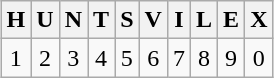<table class="wikitable" style="margin:1em auto;">
<tr align=center>
<th>H</th>
<th>U</th>
<th>N</th>
<th>T</th>
<th>S</th>
<th>V</th>
<th>I</th>
<th>L</th>
<th>E</th>
<th>X</th>
</tr>
<tr align=center>
<td>1</td>
<td>2</td>
<td>3</td>
<td>4</td>
<td>5</td>
<td>6</td>
<td>7</td>
<td>8</td>
<td>9</td>
<td>0</td>
</tr>
</table>
